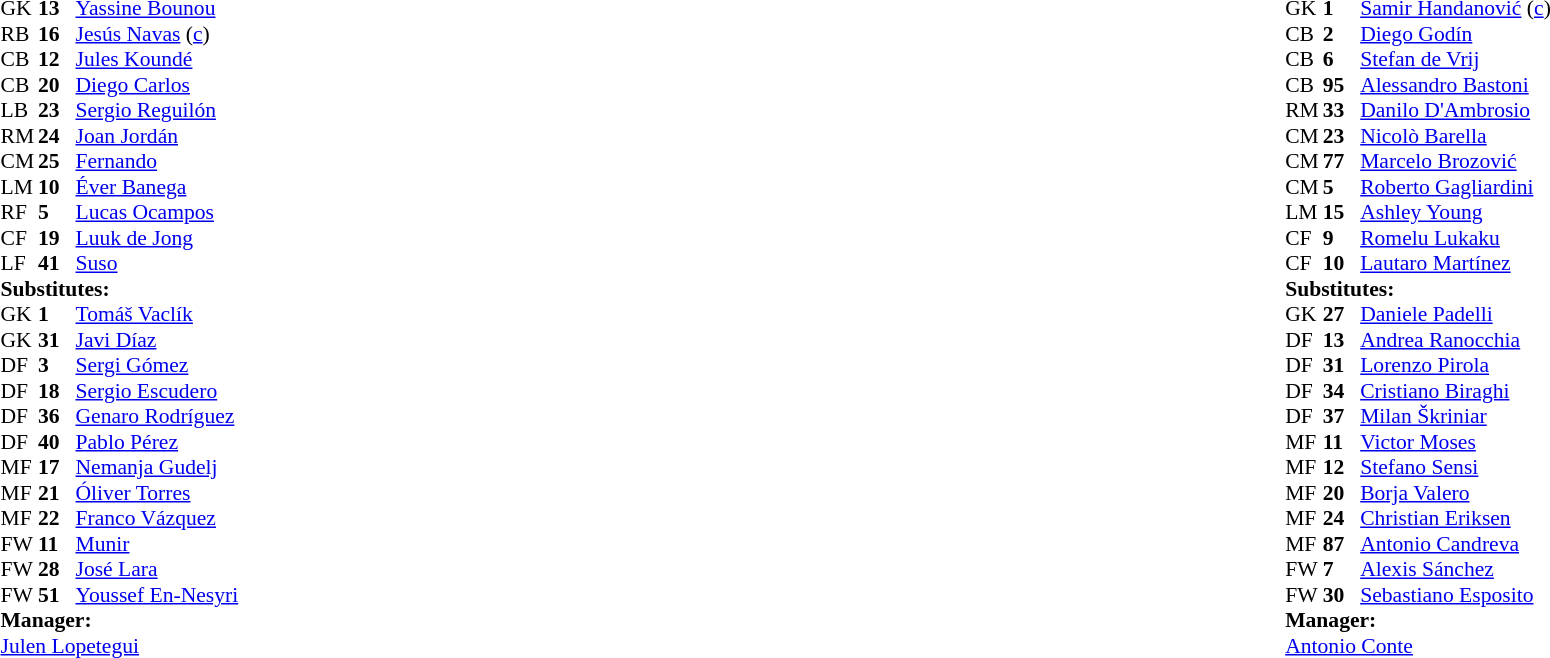<table width="100%">
<tr>
<td valign="top" width="40%"><br><table style="font-size:90%" cellspacing="0" cellpadding="0">
<tr>
<th width=25></th>
<th width=25></th>
</tr>
<tr>
<td>GK</td>
<td><strong>13</strong></td>
<td> <a href='#'>Yassine Bounou</a></td>
</tr>
<tr>
<td>RB</td>
<td><strong>16</strong></td>
<td> <a href='#'>Jesús Navas</a> (<a href='#'>c</a>)</td>
</tr>
<tr>
<td>CB</td>
<td><strong>12</strong></td>
<td> <a href='#'>Jules Koundé</a></td>
</tr>
<tr>
<td>CB</td>
<td><strong>20</strong></td>
<td> <a href='#'>Diego Carlos</a></td>
<td></td>
<td></td>
</tr>
<tr>
<td>LB</td>
<td><strong>23</strong></td>
<td> <a href='#'>Sergio Reguilón</a></td>
</tr>
<tr>
<td>RM</td>
<td><strong>24</strong></td>
<td> <a href='#'>Joan Jordán</a></td>
</tr>
<tr>
<td>CM</td>
<td><strong>25</strong></td>
<td> <a href='#'>Fernando</a></td>
</tr>
<tr>
<td>LM</td>
<td><strong>10</strong></td>
<td> <a href='#'>Éver Banega</a></td>
<td></td>
</tr>
<tr>
<td>RF</td>
<td><strong>5</strong></td>
<td> <a href='#'>Lucas Ocampos</a></td>
<td></td>
<td></td>
</tr>
<tr>
<td>CF</td>
<td><strong>19</strong></td>
<td> <a href='#'>Luuk de Jong</a></td>
<td></td>
<td></td>
</tr>
<tr>
<td>LF</td>
<td><strong>41</strong></td>
<td> <a href='#'>Suso</a></td>
<td></td>
<td></td>
</tr>
<tr>
<td colspan=3><strong>Substitutes:</strong></td>
</tr>
<tr>
<td>GK</td>
<td><strong>1</strong></td>
<td> <a href='#'>Tomáš Vaclík</a></td>
</tr>
<tr>
<td>GK</td>
<td><strong>31</strong></td>
<td> <a href='#'>Javi Díaz</a></td>
</tr>
<tr>
<td>DF</td>
<td><strong>3</strong></td>
<td> <a href='#'>Sergi Gómez</a></td>
</tr>
<tr>
<td>DF</td>
<td><strong>18</strong></td>
<td> <a href='#'>Sergio Escudero</a></td>
</tr>
<tr>
<td>DF</td>
<td><strong>36</strong></td>
<td> <a href='#'>Genaro Rodríguez</a></td>
</tr>
<tr>
<td>DF</td>
<td><strong>40</strong></td>
<td> <a href='#'>Pablo Pérez</a></td>
</tr>
<tr>
<td>MF</td>
<td><strong>17</strong></td>
<td> <a href='#'>Nemanja Gudelj</a></td>
<td></td>
<td></td>
</tr>
<tr>
<td>MF</td>
<td><strong>21</strong></td>
<td> <a href='#'>Óliver Torres</a></td>
</tr>
<tr>
<td>MF</td>
<td><strong>22</strong></td>
<td> <a href='#'>Franco Vázquez</a></td>
<td></td>
<td></td>
</tr>
<tr>
<td>FW</td>
<td><strong>11</strong></td>
<td> <a href='#'>Munir</a></td>
<td></td>
<td></td>
</tr>
<tr>
<td>FW</td>
<td><strong>28</strong></td>
<td> <a href='#'>José Lara</a></td>
</tr>
<tr>
<td>FW</td>
<td><strong>51</strong></td>
<td> <a href='#'>Youssef En-Nesyri</a></td>
<td></td>
<td></td>
</tr>
<tr>
<td colspan=3><strong>Manager:</strong></td>
</tr>
<tr>
<td colspan=3> <a href='#'>Julen Lopetegui</a></td>
</tr>
</table>
</td>
<td valign="top"></td>
<td valign="top" width="50%"><br><table style="font-size:90%; margin:auto" cellspacing="0" cellpadding="0">
<tr>
<th width=25></th>
<th width=25></th>
</tr>
<tr>
<td>GK</td>
<td><strong>1</strong></td>
<td> <a href='#'>Samir Handanović</a> (<a href='#'>c</a>)</td>
</tr>
<tr>
<td>CB</td>
<td><strong>2</strong></td>
<td> <a href='#'>Diego Godín</a></td>
<td></td>
<td></td>
</tr>
<tr>
<td>CB</td>
<td><strong>6</strong></td>
<td> <a href='#'>Stefan de Vrij</a></td>
</tr>
<tr>
<td>CB</td>
<td><strong>95</strong></td>
<td> <a href='#'>Alessandro Bastoni</a></td>
<td></td>
</tr>
<tr>
<td>RM</td>
<td><strong>33</strong></td>
<td> <a href='#'>Danilo D'Ambrosio</a></td>
<td></td>
<td></td>
</tr>
<tr>
<td>CM</td>
<td><strong>23</strong></td>
<td> <a href='#'>Nicolò Barella</a></td>
<td></td>
</tr>
<tr>
<td>CM</td>
<td><strong>77</strong></td>
<td> <a href='#'>Marcelo Brozović</a></td>
</tr>
<tr>
<td>CM</td>
<td><strong>5</strong></td>
<td> <a href='#'>Roberto Gagliardini</a></td>
<td></td>
<td></td>
</tr>
<tr>
<td>LM</td>
<td><strong>15</strong></td>
<td> <a href='#'>Ashley Young</a></td>
</tr>
<tr>
<td>CF</td>
<td><strong>9</strong></td>
<td> <a href='#'>Romelu Lukaku</a></td>
</tr>
<tr>
<td>CF</td>
<td><strong>10</strong></td>
<td> <a href='#'>Lautaro Martínez</a></td>
<td></td>
<td></td>
</tr>
<tr>
<td colspan=3><strong>Substitutes:</strong></td>
</tr>
<tr>
<td>GK</td>
<td><strong>27</strong></td>
<td> <a href='#'>Daniele Padelli</a></td>
</tr>
<tr>
<td>DF</td>
<td><strong>13</strong></td>
<td> <a href='#'>Andrea Ranocchia</a></td>
</tr>
<tr>
<td>DF</td>
<td><strong>31</strong></td>
<td> <a href='#'>Lorenzo Pirola</a></td>
</tr>
<tr>
<td>DF</td>
<td><strong>34</strong></td>
<td> <a href='#'>Cristiano Biraghi</a></td>
</tr>
<tr>
<td>DF</td>
<td><strong>37</strong></td>
<td> <a href='#'>Milan Škriniar</a></td>
</tr>
<tr>
<td>MF</td>
<td><strong>11</strong></td>
<td> <a href='#'>Victor Moses</a></td>
<td></td>
<td></td>
</tr>
<tr>
<td>MF</td>
<td><strong>12</strong></td>
<td> <a href='#'>Stefano Sensi</a></td>
</tr>
<tr>
<td>MF</td>
<td><strong>20</strong></td>
<td> <a href='#'>Borja Valero</a></td>
</tr>
<tr>
<td>MF</td>
<td><strong>24</strong></td>
<td> <a href='#'>Christian Eriksen</a></td>
<td></td>
<td></td>
</tr>
<tr>
<td>MF</td>
<td><strong>87</strong></td>
<td> <a href='#'>Antonio Candreva</a></td>
<td></td>
<td></td>
</tr>
<tr>
<td>FW</td>
<td><strong>7</strong></td>
<td> <a href='#'>Alexis Sánchez</a></td>
<td></td>
<td></td>
</tr>
<tr>
<td>FW</td>
<td><strong>30</strong></td>
<td> <a href='#'>Sebastiano Esposito</a></td>
</tr>
<tr>
<td colspan=3><strong>Manager:</strong></td>
</tr>
<tr>
<td colspan=3> <a href='#'>Antonio Conte</a></td>
<td></td>
</tr>
</table>
</td>
</tr>
</table>
